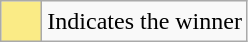<table class="wikitable">
<tr>
<th scope="row" style="text-align:center; background:#FAEB86; height:20px; width:20px;"></th>
<td>Indicates the winner</td>
</tr>
</table>
